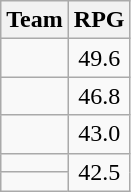<table class=wikitable>
<tr>
<th>Team</th>
<th>RPG</th>
</tr>
<tr>
<td></td>
<td align=center>49.6</td>
</tr>
<tr>
<td></td>
<td align=center>46.8</td>
</tr>
<tr>
<td></td>
<td align=center>43.0</td>
</tr>
<tr>
<td></td>
<td align=center rowspan=2>42.5</td>
</tr>
<tr>
<td></td>
</tr>
</table>
